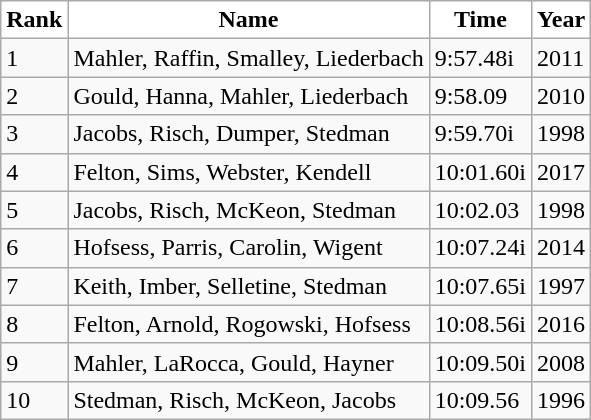<table class="wikitable">
<tr>
<th style="background:white">Rank</th>
<th style="background:white">Name</th>
<th style="background:white">Time</th>
<th style="background:white">Year</th>
</tr>
<tr>
<td>1</td>
<td>Mahler, Raffin, Smalley, Liederbach</td>
<td>9:57.48i</td>
<td>2011</td>
</tr>
<tr>
<td>2</td>
<td>Gould, Hanna, Mahler, Liederbach</td>
<td>9:58.09</td>
<td>2010</td>
</tr>
<tr>
<td>3</td>
<td>Jacobs, Risch, Dumper, Stedman</td>
<td>9:59.70i</td>
<td>1998</td>
</tr>
<tr>
<td>4</td>
<td>Felton, Sims, Webster, Kendell</td>
<td>10:01.60i</td>
<td>2017</td>
</tr>
<tr>
<td>5</td>
<td>Jacobs, Risch, McKeon, Stedman</td>
<td>10:02.03</td>
<td>1998</td>
</tr>
<tr>
<td>6</td>
<td>Hofsess, Parris, Carolin, Wigent</td>
<td>10:07.24i</td>
<td>2014</td>
</tr>
<tr>
<td>7</td>
<td>Keith, Imber, Selletine, Stedman</td>
<td>10:07.65i</td>
<td>1997</td>
</tr>
<tr>
<td>8</td>
<td>Felton, Arnold, Rogowski, Hofsess</td>
<td>10:08.56i</td>
<td>2016</td>
</tr>
<tr>
<td>9</td>
<td>Mahler, LaRocca, Gould, Hayner</td>
<td>10:09.50i</td>
<td>2008</td>
</tr>
<tr>
<td>10</td>
<td>Stedman, Risch, McKeon, Jacobs</td>
<td>10:09.56</td>
<td>1996</td>
</tr>
</table>
